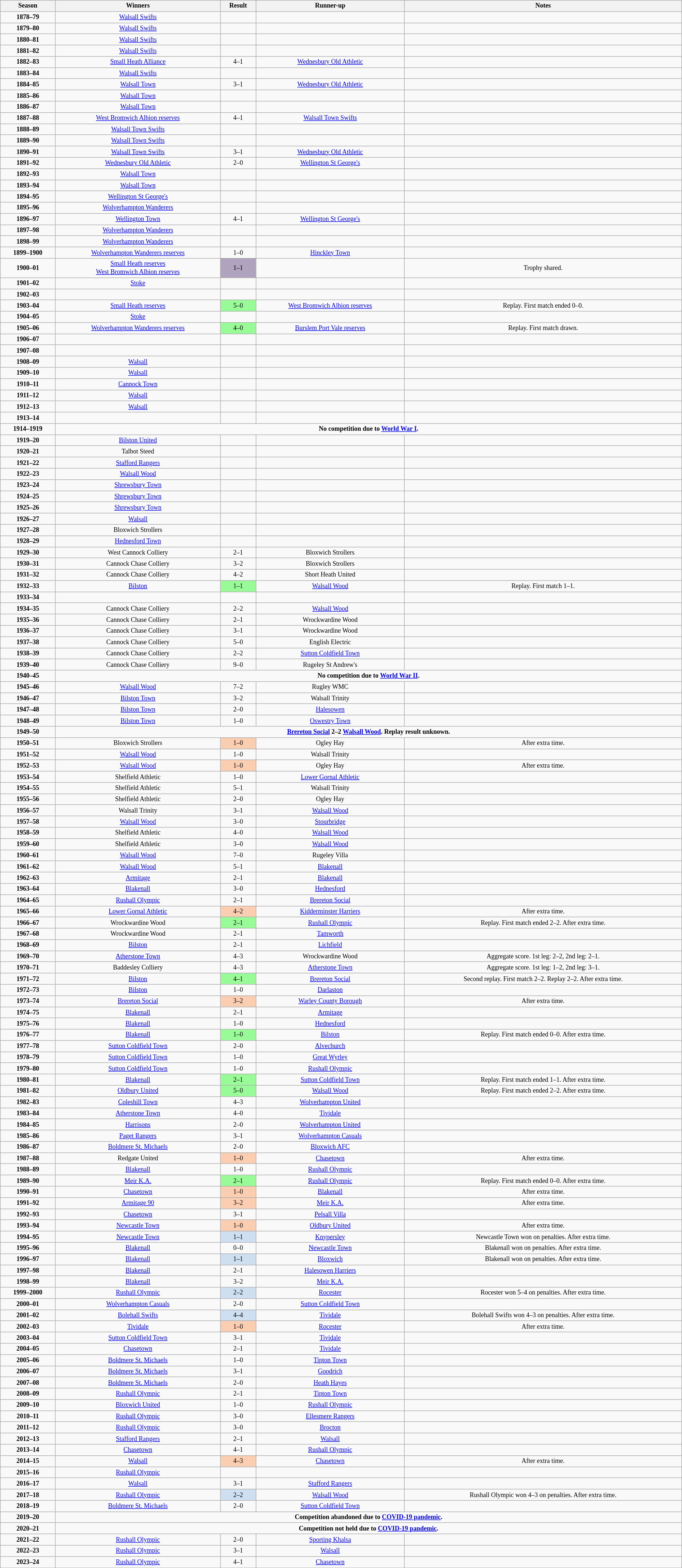<table class="wikitable" style="text-align: center; width: 100%; font-size: 12px">
<tr>
<th>Season</th>
<th>Winners</th>
<th>Result</th>
<th>Runner-up</th>
<th>Notes</th>
</tr>
<tr>
<td><strong>1878–79</strong></td>
<td><a href='#'>Walsall Swifts</a></td>
<td></td>
<td></td>
<td></td>
</tr>
<tr>
<td><strong>1879–80</strong></td>
<td><a href='#'>Walsall Swifts</a></td>
<td></td>
<td></td>
<td></td>
</tr>
<tr>
<td><strong>1880–81</strong></td>
<td><a href='#'>Walsall Swifts</a></td>
<td></td>
<td></td>
<td></td>
</tr>
<tr>
<td><strong>1881–82</strong></td>
<td><a href='#'>Walsall Swifts</a></td>
<td></td>
<td></td>
<td></td>
</tr>
<tr>
<td><strong>1882–83</strong></td>
<td><a href='#'>Small Heath Alliance</a></td>
<td>4–1</td>
<td><a href='#'>Wednesbury Old Athletic</a></td>
<td></td>
</tr>
<tr>
<td><strong>1883–84</strong></td>
<td><a href='#'>Walsall Swifts</a></td>
<td></td>
<td></td>
<td></td>
</tr>
<tr>
<td><strong>1884–85</strong></td>
<td><a href='#'>Walsall Town</a></td>
<td>3–1</td>
<td><a href='#'>Wednesbury Old Athletic</a></td>
<td></td>
</tr>
<tr>
<td><strong>1885–86</strong></td>
<td><a href='#'>Walsall Town</a></td>
<td></td>
<td></td>
<td></td>
</tr>
<tr>
<td><strong>1886–87</strong></td>
<td><a href='#'>Walsall Town</a></td>
<td></td>
<td></td>
<td></td>
</tr>
<tr>
<td><strong>1887–88</strong></td>
<td><a href='#'>West Bromwich Albion reserves</a></td>
<td>4–1</td>
<td><a href='#'>Walsall Town Swifts</a></td>
<td></td>
</tr>
<tr>
<td><strong>1888–89</strong></td>
<td><a href='#'>Walsall Town Swifts</a></td>
<td></td>
<td></td>
<td></td>
</tr>
<tr>
<td><strong>1889–90</strong></td>
<td><a href='#'>Walsall Town Swifts</a></td>
<td></td>
<td></td>
<td></td>
</tr>
<tr>
<td><strong>1890–91</strong></td>
<td><a href='#'>Walsall Town Swifts</a></td>
<td>3–1</td>
<td><a href='#'>Wednesbury Old Athletic</a></td>
<td></td>
</tr>
<tr>
<td><strong>1891–92</strong></td>
<td><a href='#'>Wednesbury Old Athletic</a></td>
<td>2–0</td>
<td><a href='#'>Wellington St George's</a></td>
<td></td>
</tr>
<tr>
<td><strong>1892–93</strong></td>
<td><a href='#'>Walsall Town</a></td>
<td></td>
<td></td>
<td></td>
</tr>
<tr>
<td><strong>1893–94</strong></td>
<td><a href='#'>Walsall Town</a></td>
<td></td>
<td></td>
<td></td>
</tr>
<tr>
<td><strong>1894–95</strong></td>
<td><a href='#'>Wellington St George's</a></td>
<td></td>
<td></td>
<td></td>
</tr>
<tr>
<td><strong>1895–96</strong></td>
<td><a href='#'>Wolverhampton Wanderers</a></td>
<td></td>
<td></td>
<td></td>
</tr>
<tr>
<td><strong>1896–97</strong></td>
<td><a href='#'>Wellington Town</a></td>
<td>4–1</td>
<td><a href='#'>Wellington St George's</a></td>
<td></td>
</tr>
<tr>
<td><strong>1897–98</strong></td>
<td><a href='#'>Wolverhampton Wanderers</a></td>
<td></td>
<td></td>
<td></td>
</tr>
<tr>
<td><strong>1898–99</strong></td>
<td><a href='#'>Wolverhampton Wanderers</a></td>
<td></td>
<td></td>
<td></td>
</tr>
<tr>
<td><strong>1899–1900</strong></td>
<td><a href='#'>Wolverhampton Wanderers reserves</a></td>
<td>1–0</td>
<td><a href='#'>Hinckley Town</a></td>
<td></td>
</tr>
<tr>
<td><strong>1900–01</strong></td>
<td><a href='#'>Small Heath reserves</a><br><a href='#'>West Bromwich Albion reserves</a></td>
<td style="background-color:#afa3bf">1–1</td>
<td></td>
<td>Trophy shared.</td>
</tr>
<tr>
<td><strong>1901–02</strong></td>
<td><a href='#'>Stoke</a></td>
<td></td>
<td></td>
<td></td>
</tr>
<tr>
<td><strong>1902–03</strong></td>
<td></td>
<td></td>
<td></td>
<td></td>
</tr>
<tr>
<td><strong>1903–04</strong></td>
<td><a href='#'>Small Heath reserves</a></td>
<td style="background-color:#98FB98">5–0</td>
<td><a href='#'>West Bromwich Albion reserves</a></td>
<td>Replay. First match ended 0–0.</td>
</tr>
<tr>
<td><strong>1904–05</strong></td>
<td><a href='#'>Stoke</a></td>
<td></td>
<td></td>
<td></td>
</tr>
<tr>
<td><strong>1905–06</strong></td>
<td><a href='#'>Wolverhampton Wanderers reserves</a></td>
<td style="background-color:#98FB98">4–0</td>
<td><a href='#'>Burslem Port Vale reserves</a></td>
<td>Replay. First match drawn.</td>
</tr>
<tr>
<td><strong>1906–07</strong></td>
<td></td>
<td></td>
<td></td>
<td></td>
</tr>
<tr>
<td><strong>1907–08</strong></td>
<td></td>
<td></td>
<td></td>
<td></td>
</tr>
<tr>
<td><strong>1908–09</strong></td>
<td><a href='#'>Walsall</a></td>
<td></td>
<td></td>
<td></td>
</tr>
<tr>
<td><strong>1909–10</strong></td>
<td><a href='#'>Walsall</a></td>
<td></td>
<td></td>
<td></td>
</tr>
<tr>
<td><strong>1910–11</strong></td>
<td><a href='#'>Cannock Town</a></td>
<td></td>
<td></td>
<td></td>
</tr>
<tr>
<td><strong>1911–12</strong></td>
<td><a href='#'>Walsall</a></td>
<td></td>
<td></td>
<td></td>
</tr>
<tr>
<td><strong>1912–13</strong></td>
<td><a href='#'>Walsall</a></td>
<td></td>
<td></td>
<td></td>
</tr>
<tr>
<td><strong>1913–14</strong></td>
<td></td>
<td></td>
<td></td>
<td></td>
</tr>
<tr>
<td><strong>1914–1919</strong></td>
<td colspan=4><strong>No competition due to <a href='#'>World War I</a>.</strong></td>
</tr>
<tr>
<td><strong>1919–20</strong></td>
<td><a href='#'>Bilston United</a></td>
<td></td>
<td></td>
<td></td>
</tr>
<tr>
<td><strong>1920–21</strong></td>
<td>Talbot Steed</td>
<td></td>
<td></td>
<td></td>
</tr>
<tr>
<td><strong>1921–22</strong></td>
<td><a href='#'>Stafford Rangers</a></td>
<td></td>
<td></td>
<td></td>
</tr>
<tr>
<td><strong>1922–23</strong></td>
<td><a href='#'>Walsall Wood</a></td>
<td></td>
<td></td>
<td></td>
</tr>
<tr>
<td><strong>1923–24</strong></td>
<td><a href='#'>Shrewsbury Town</a></td>
<td></td>
<td></td>
<td></td>
</tr>
<tr>
<td><strong>1924–25</strong></td>
<td><a href='#'>Shrewsbury Town</a></td>
<td></td>
<td></td>
<td></td>
</tr>
<tr>
<td><strong>1925–26</strong></td>
<td><a href='#'>Shrewsbury Town</a></td>
<td></td>
<td></td>
<td></td>
</tr>
<tr>
<td><strong>1926–27</strong></td>
<td><a href='#'>Walsall</a></td>
<td></td>
<td></td>
<td></td>
</tr>
<tr>
<td><strong>1927–28</strong></td>
<td>Bloxwich Strollers</td>
<td></td>
<td></td>
<td></td>
</tr>
<tr>
<td><strong>1928–29</strong></td>
<td><a href='#'>Hednesford Town</a></td>
<td></td>
<td></td>
<td></td>
</tr>
<tr>
<td><strong>1929–30</strong></td>
<td>West Cannock Colliery</td>
<td>2–1</td>
<td>Bloxwich Strollers</td>
<td></td>
</tr>
<tr>
<td><strong>1930–31</strong></td>
<td>Cannock Chase Colliery</td>
<td>3–2</td>
<td>Bloxwich Strollers</td>
<td></td>
</tr>
<tr>
<td><strong>1931–32</strong></td>
<td>Cannock Chase Colliery</td>
<td>4–2</td>
<td>Short Heath United</td>
<td></td>
</tr>
<tr>
<td><strong>1932–33</strong></td>
<td><a href='#'>Bilston</a></td>
<td style="background-color:#98FB98">1–1</td>
<td><a href='#'>Walsall Wood</a></td>
<td>Replay. First match 1–1.</td>
</tr>
<tr>
<td><strong>1933–34</strong></td>
<td></td>
<td></td>
<td></td>
<td></td>
</tr>
<tr>
<td><strong>1934–35</strong></td>
<td>Cannock Chase Colliery</td>
<td>2–2</td>
<td><a href='#'>Walsall Wood</a></td>
<td></td>
</tr>
<tr>
<td><strong>1935–36</strong></td>
<td>Cannock Chase Colliery</td>
<td>2–1</td>
<td>Wrockwardine Wood</td>
<td></td>
</tr>
<tr>
<td><strong>1936–37</strong></td>
<td>Cannock Chase Colliery</td>
<td>3–1</td>
<td>Wrockwardine Wood</td>
<td></td>
</tr>
<tr>
<td><strong>1937–38</strong></td>
<td>Cannock Chase Colliery</td>
<td>5–0</td>
<td>English Electric</td>
<td></td>
</tr>
<tr>
<td><strong>1938–39</strong></td>
<td>Cannock Chase Colliery</td>
<td>2–2</td>
<td><a href='#'>Sutton Coldfield Town</a></td>
<td></td>
</tr>
<tr>
<td><strong>1939–40</strong></td>
<td>Cannock Chase Colliery</td>
<td>9–0</td>
<td>Rugeley St Andrew's</td>
<td></td>
</tr>
<tr>
<td><strong>1940–45</strong></td>
<td colspan=4><strong>No competition due to <a href='#'>World War II</a>.</strong></td>
</tr>
<tr>
<td><strong>1945–46</strong></td>
<td><a href='#'>Walsall Wood</a></td>
<td>7–2</td>
<td>Rugley WMC</td>
<td></td>
</tr>
<tr>
<td><strong>1946–47</strong></td>
<td><a href='#'>Bilston Town</a></td>
<td>3–2</td>
<td>Walsall Trinity</td>
<td></td>
</tr>
<tr>
<td><strong>1947–48</strong></td>
<td><a href='#'>Bilston Town</a></td>
<td>2–0</td>
<td><a href='#'>Halesowen</a></td>
<td></td>
</tr>
<tr>
<td><strong>1948–49</strong></td>
<td><a href='#'>Bilston Town</a></td>
<td>1–0</td>
<td><a href='#'>Oswestry Town</a></td>
<td></td>
</tr>
<tr>
<td><strong>1949–50</strong></td>
<td colspan=5><strong><a href='#'>Brereton Social</a> 2–2 <a href='#'>Walsall Wood</a>. Replay result unknown.</strong></td>
</tr>
<tr>
<td><strong>1950–51</strong></td>
<td>Bloxwich Strollers</td>
<td style="background-color:#FBCEB1">1–0</td>
<td>Ogley Hay</td>
<td>After extra time.</td>
</tr>
<tr>
<td><strong>1951–52</strong></td>
<td><a href='#'>Walsall Wood</a></td>
<td>1–0</td>
<td>Walsall Trinity</td>
<td></td>
</tr>
<tr>
<td><strong>1952–53</strong></td>
<td><a href='#'>Walsall Wood</a></td>
<td style="background-color:#FBCEB1">1–0</td>
<td>Ogley Hay</td>
<td>After extra time.</td>
</tr>
<tr>
<td><strong>1953–54</strong></td>
<td>Shelfield Athletic</td>
<td>1–0</td>
<td><a href='#'>Lower Gornal Athletic</a></td>
<td></td>
</tr>
<tr>
<td><strong>1954–55</strong></td>
<td>Shelfield Athletic</td>
<td>5–1</td>
<td>Walsall Trinity</td>
<td></td>
</tr>
<tr>
<td><strong>1955–56</strong></td>
<td>Shelfield Athletic</td>
<td>2–0</td>
<td>Ogley Hay</td>
<td></td>
</tr>
<tr>
<td><strong>1956–57</strong></td>
<td>Walsall Trinity</td>
<td>3–1</td>
<td><a href='#'>Walsall Wood</a></td>
<td></td>
</tr>
<tr>
<td><strong>1957–58</strong></td>
<td><a href='#'>Walsall Wood</a></td>
<td>3–0</td>
<td><a href='#'>Stourbridge</a></td>
<td></td>
</tr>
<tr>
<td><strong>1958–59</strong></td>
<td>Shelfield Athletic</td>
<td>4–0</td>
<td><a href='#'>Walsall Wood</a></td>
<td></td>
</tr>
<tr>
<td><strong>1959–60</strong></td>
<td>Shelfield Athletic</td>
<td>3–0</td>
<td><a href='#'>Walsall Wood</a></td>
<td></td>
</tr>
<tr>
<td><strong>1960–61</strong></td>
<td><a href='#'>Walsall Wood</a></td>
<td>7–0</td>
<td>Rugeley Villa</td>
<td></td>
</tr>
<tr>
<td><strong>1961–62</strong></td>
<td><a href='#'>Walsall Wood</a></td>
<td>5–1</td>
<td><a href='#'>Blakenall</a></td>
<td></td>
</tr>
<tr>
<td><strong>1962–63</strong></td>
<td><a href='#'>Armitage</a></td>
<td>2–1</td>
<td><a href='#'>Blakenall</a></td>
<td></td>
</tr>
<tr>
<td><strong>1963–64</strong></td>
<td><a href='#'>Blakenall</a></td>
<td>3–0</td>
<td><a href='#'>Hednesford</a></td>
<td></td>
</tr>
<tr>
<td><strong>1964–65</strong></td>
<td><a href='#'>Rushall Olympic</a></td>
<td>2–1</td>
<td><a href='#'>Brereton Social</a></td>
<td></td>
</tr>
<tr>
<td><strong>1965–66</strong></td>
<td><a href='#'>Lower Gornal Athletic</a></td>
<td style="background-color:#FBCEB1">4–2</td>
<td><a href='#'>Kidderminster Harriers</a></td>
<td>After extra time.</td>
</tr>
<tr>
<td><strong>1966–67</strong></td>
<td>Wrockwardine Wood</td>
<td style="background-color:#98FB98">2–1</td>
<td><a href='#'>Rushall Olympic</a></td>
<td>Replay. First match ended 2–2. After extra time.</td>
</tr>
<tr>
<td><strong>1967–68</strong></td>
<td>Wrockwardine Wood</td>
<td>2–1</td>
<td><a href='#'>Tamworth</a></td>
<td></td>
</tr>
<tr>
<td><strong>1968–69</strong></td>
<td><a href='#'>Bilston</a></td>
<td>2–1</td>
<td><a href='#'>Lichfield</a></td>
<td></td>
</tr>
<tr>
<td><strong>1969–70</strong></td>
<td><a href='#'>Atherstone Town</a></td>
<td>4–3</td>
<td>Wrockwardine Wood</td>
<td>Aggregate score. 1st leg: 2–2, 2nd leg: 2–1.</td>
</tr>
<tr>
<td><strong>1970–71</strong></td>
<td>Baddesley Colliery</td>
<td>4–3</td>
<td><a href='#'>Atherstone Town</a></td>
<td>Aggregate score. 1st leg: 1–2, 2nd leg: 3–1.</td>
</tr>
<tr>
<td><strong>1971–72</strong></td>
<td><a href='#'>Bilston</a></td>
<td style="background-color:#98FB98">4–1</td>
<td><a href='#'>Brereton Social</a></td>
<td>Second replay. First match 2–2. Replay 2–2. After extra time.</td>
</tr>
<tr>
<td><strong>1972–73</strong></td>
<td><a href='#'>Bilston</a></td>
<td>1–0</td>
<td><a href='#'>Darlaston</a></td>
<td></td>
</tr>
<tr>
<td><strong>1973–74</strong></td>
<td><a href='#'>Brereton Social</a></td>
<td style="background-color:#FBCEB1">3–2</td>
<td><a href='#'>Warley County Borough</a></td>
<td>After extra time.</td>
</tr>
<tr>
<td><strong>1974–75</strong></td>
<td><a href='#'>Blakenall</a></td>
<td>2–1</td>
<td><a href='#'>Armitage</a></td>
<td></td>
</tr>
<tr>
<td><strong>1975–76</strong></td>
<td><a href='#'>Blakenall</a></td>
<td>1–0</td>
<td><a href='#'>Hednesford</a></td>
<td></td>
</tr>
<tr>
<td><strong>1976–77</strong></td>
<td><a href='#'>Blakenall</a></td>
<td style="background-color:#98FB98">1–0</td>
<td><a href='#'>Bilston</a></td>
<td>Replay. First match ended 0–0. After extra time.</td>
</tr>
<tr>
<td><strong>1977–78</strong></td>
<td><a href='#'>Sutton Coldfield Town</a></td>
<td>2–0</td>
<td><a href='#'>Alvechurch</a></td>
<td></td>
</tr>
<tr>
<td><strong>1978–79</strong></td>
<td><a href='#'>Sutton Coldfield Town</a></td>
<td>1–0</td>
<td><a href='#'>Great Wyrley</a></td>
<td></td>
</tr>
<tr>
<td><strong>1979–80</strong></td>
<td><a href='#'>Sutton Coldfield Town</a></td>
<td>1–0</td>
<td><a href='#'>Rushall Olympic</a></td>
<td></td>
</tr>
<tr>
<td><strong>1980–81</strong></td>
<td><a href='#'>Blakenall</a></td>
<td style="background-color:#98FB98">2–1</td>
<td><a href='#'>Sutton Coldfield Town</a></td>
<td>Replay. First match ended 1–1. After extra time.</td>
</tr>
<tr>
<td><strong>1981–82</strong></td>
<td><a href='#'>Oldbury United</a></td>
<td style="background-color:#98FB98">5–0</td>
<td><a href='#'>Walsall Wood</a></td>
<td>Replay. First match ended 2–2. After extra time.</td>
</tr>
<tr>
<td><strong>1982–83</strong></td>
<td><a href='#'>Coleshill Town</a></td>
<td>4–3</td>
<td><a href='#'>Wolverhampton United</a></td>
<td></td>
</tr>
<tr>
<td><strong>1983–84</strong></td>
<td><a href='#'>Atherstone Town</a></td>
<td>4–0</td>
<td><a href='#'>Tividale</a></td>
<td></td>
</tr>
<tr>
<td><strong>1984–85</strong></td>
<td><a href='#'>Harrisons</a></td>
<td>2–0</td>
<td><a href='#'>Wolverhampton United</a></td>
<td></td>
</tr>
<tr>
<td><strong>1985–86</strong></td>
<td><a href='#'>Paget Rangers</a></td>
<td>3–1</td>
<td><a href='#'>Wolverhampton Casuals</a></td>
<td></td>
</tr>
<tr>
<td><strong>1986–87</strong></td>
<td><a href='#'>Boldmere St. Michaels</a></td>
<td>2–0</td>
<td><a href='#'>Bloxwich AFC</a></td>
<td></td>
</tr>
<tr>
<td><strong>1987–88</strong></td>
<td>Redgate United</td>
<td style="background-color:#FBCEB1">1–0</td>
<td><a href='#'>Chasetown</a></td>
<td>After extra time.</td>
</tr>
<tr>
<td><strong>1988–89</strong></td>
<td><a href='#'>Blakenall</a></td>
<td>1–0</td>
<td><a href='#'>Rushall Olympic</a></td>
<td></td>
</tr>
<tr>
<td><strong>1989–90</strong></td>
<td><a href='#'>Meir K.A.</a></td>
<td style="background-color:#98FB98">2–1</td>
<td><a href='#'>Rushall Olympic</a></td>
<td>Replay. First match ended 0–0. After extra time.</td>
</tr>
<tr>
<td><strong>1990–91</strong></td>
<td><a href='#'>Chasetown</a></td>
<td style="background-color:#FBCEB1">1–0</td>
<td><a href='#'>Blakenall</a></td>
<td>After extra time.</td>
</tr>
<tr>
<td><strong>1991–92</strong></td>
<td><a href='#'>Armitage 90</a></td>
<td style="background-color:#FBCEB1">3–2</td>
<td><a href='#'>Meir K.A.</a></td>
<td>After extra time.</td>
</tr>
<tr>
<td><strong>1992–93</strong></td>
<td><a href='#'>Chasetown</a></td>
<td>3–1</td>
<td><a href='#'>Pelsall Villa</a></td>
<td></td>
</tr>
<tr>
<td><strong>1993–94</strong></td>
<td><a href='#'>Newcastle Town</a></td>
<td style="background-color:#FBCEB1">1–0</td>
<td><a href='#'>Oldbury United</a></td>
<td>After extra time.</td>
</tr>
<tr>
<td><strong>1994–95</strong></td>
<td><a href='#'>Newcastle Town</a></td>
<td style="background-color:#cedff2">1–1</td>
<td><a href='#'>Knypersley</a></td>
<td>Newcastle Town won on penalties. After extra time.</td>
</tr>
<tr>
<td><strong>1995–96</strong></td>
<td><a href='#'>Blakenall</a></td>
<td>0–0</td>
<td><a href='#'>Newcastle Town</a></td>
<td>Blakenall won on penalties. After extra time.</td>
</tr>
<tr>
<td><strong>1996–97</strong></td>
<td><a href='#'>Blakenall</a></td>
<td style="background-color:#cedff2">1–1</td>
<td><a href='#'>Bloxwich</a></td>
<td>Blakenall won on penalties. After extra time.</td>
</tr>
<tr>
<td><strong>1997–98</strong></td>
<td><a href='#'>Blakenall</a></td>
<td>2–1</td>
<td><a href='#'>Halesowen Harriers</a></td>
<td></td>
</tr>
<tr>
<td><strong>1998–99</strong></td>
<td><a href='#'>Blakenall</a></td>
<td>3–2</td>
<td><a href='#'>Meir K.A.</a></td>
<td></td>
</tr>
<tr>
<td><strong>1999–2000</strong></td>
<td><a href='#'>Rushall Olympic</a></td>
<td style="background-color:#cedff2">2–2</td>
<td><a href='#'>Rocester</a></td>
<td>Rocester won 5–4 on penalties. After extra time.</td>
</tr>
<tr>
<td><strong>2000–01</strong></td>
<td><a href='#'>Wolverhampton Casuals</a></td>
<td>2–0</td>
<td><a href='#'>Sutton Coldfield Town</a></td>
<td></td>
</tr>
<tr>
<td><strong>2001–02</strong></td>
<td><a href='#'>Bolehall Swifts</a></td>
<td style="background-color:#cedff2">4–4</td>
<td><a href='#'>Tividale</a></td>
<td>Bolehall Swifts won 4–3 on penalties. After extra time.</td>
</tr>
<tr>
<td><strong>2002–03</strong></td>
<td><a href='#'>Tividale</a></td>
<td style="background-color:#FBCEB1">1–0</td>
<td><a href='#'>Rocester</a></td>
<td>After extra time.</td>
</tr>
<tr>
<td><strong>2003–04</strong></td>
<td><a href='#'>Sutton Coldfield Town</a></td>
<td>3–1</td>
<td><a href='#'>Tividale</a></td>
<td></td>
</tr>
<tr>
<td><strong>2004–05</strong></td>
<td><a href='#'>Chasetown</a></td>
<td>2–1</td>
<td><a href='#'>Tividale</a></td>
<td></td>
</tr>
<tr>
<td><strong>2005–06</strong></td>
<td><a href='#'>Boldmere St. Michaels</a></td>
<td>1–0</td>
<td><a href='#'>Tipton Town</a></td>
<td></td>
</tr>
<tr>
<td><strong>2006–07</strong></td>
<td><a href='#'>Boldmere St. Michaels</a></td>
<td>3–1</td>
<td><a href='#'>Goodrich</a></td>
<td></td>
</tr>
<tr>
<td><strong>2007–08</strong></td>
<td><a href='#'>Boldmere St. Michaels</a></td>
<td>2–0</td>
<td><a href='#'>Heath Hayes</a></td>
<td></td>
</tr>
<tr>
<td><strong>2008–09</strong></td>
<td><a href='#'>Rushall Olympic</a></td>
<td>2–1</td>
<td><a href='#'>Tipton Town</a></td>
<td></td>
</tr>
<tr>
<td><strong>2009–10</strong></td>
<td><a href='#'>Bloxwich United</a></td>
<td>1–0</td>
<td><a href='#'>Rushall Olympic</a></td>
<td></td>
</tr>
<tr>
<td><strong>2010–11</strong></td>
<td><a href='#'>Rushall Olympic</a></td>
<td>3–0</td>
<td><a href='#'>Ellesmere Rangers</a></td>
<td></td>
</tr>
<tr>
<td><strong>2011–12</strong></td>
<td><a href='#'>Rushall Olympic</a></td>
<td>3–0</td>
<td><a href='#'>Brocton</a></td>
<td></td>
</tr>
<tr>
<td><strong>2012–13</strong></td>
<td><a href='#'>Stafford Rangers</a></td>
<td>2–1</td>
<td><a href='#'>Walsall</a></td>
<td></td>
</tr>
<tr>
<td><strong>2013–14</strong></td>
<td><a href='#'>Chasetown</a></td>
<td>4–1</td>
<td><a href='#'>Rushall Olympic</a></td>
<td></td>
</tr>
<tr>
<td><strong>2014–15</strong></td>
<td><a href='#'>Walsall</a></td>
<td style="background-color:#FBCEB1">4–3</td>
<td><a href='#'>Chasetown</a></td>
<td>After extra time.</td>
</tr>
<tr>
<td><strong>2015–16</strong></td>
<td><a href='#'>Rushall Olympic</a></td>
<td></td>
<td></td>
<td></td>
</tr>
<tr>
<td><strong>2016–17</strong></td>
<td><a href='#'>Walsall</a></td>
<td>3–1</td>
<td><a href='#'>Stafford Rangers</a></td>
<td></td>
</tr>
<tr>
<td><strong>2017–18</strong></td>
<td><a href='#'>Rushall Olympic</a></td>
<td style="background-color:#cedff2">2–2</td>
<td><a href='#'>Walsall Wood</a></td>
<td>Rushall Olympic won 4–3 on penalties. After extra time.</td>
</tr>
<tr>
<td><strong>2018–19</strong></td>
<td><a href='#'>Boldmere St. Michaels</a></td>
<td>2–0</td>
<td><a href='#'>Sutton Coldfield Town</a></td>
<td></td>
</tr>
<tr>
<td><strong>2019–20</strong></td>
<td colspan=5><strong>Competition abandoned due to <a href='#'>COVID-19 pandemic</a>.</strong></td>
</tr>
<tr>
<td><strong>2020–21</strong></td>
<td colspan=5><strong>Competition not held due to <a href='#'>COVID-19 pandemic</a>.</strong></td>
</tr>
<tr>
<td><strong>2021–22</strong></td>
<td><a href='#'>Rushall Olympic</a></td>
<td>2–0</td>
<td><a href='#'>Sporting Khalsa</a></td>
<td></td>
</tr>
<tr>
<td><strong>2022–23</strong></td>
<td><a href='#'>Rushall Olympic</a></td>
<td>3–1</td>
<td><a href='#'>Walsall</a></td>
<td></td>
</tr>
<tr>
<td><strong>2023–24</strong></td>
<td><a href='#'>Rushall Olympic</a></td>
<td>4–1</td>
<td><a href='#'>Chasetown</a></td>
<td></td>
</tr>
</table>
